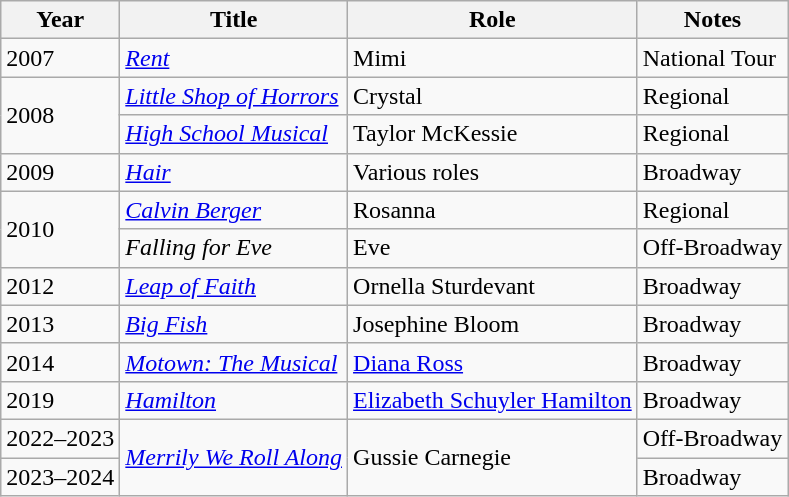<table class="wikitable">
<tr align="center">
<th>Year</th>
<th>Title</th>
<th>Role</th>
<th>Notes</th>
</tr>
<tr>
<td>2007</td>
<td><em><a href='#'>Rent</a></em></td>
<td>Mimi</td>
<td>National Tour</td>
</tr>
<tr>
<td rowspan=2>2008</td>
<td><em><a href='#'>Little Shop of Horrors</a></em></td>
<td>Crystal</td>
<td>Regional</td>
</tr>
<tr>
<td><em><a href='#'>High School Musical</a></em></td>
<td>Taylor McKessie</td>
<td>Regional</td>
</tr>
<tr>
<td>2009</td>
<td><em><a href='#'>Hair</a></em></td>
<td>Various roles</td>
<td>Broadway</td>
</tr>
<tr>
<td rowspan=2>2010</td>
<td><em><a href='#'>Calvin Berger</a></em></td>
<td>Rosanna</td>
<td>Regional</td>
</tr>
<tr>
<td><em>Falling for Eve</em></td>
<td>Eve</td>
<td>Off-Broadway</td>
</tr>
<tr>
<td>2012</td>
<td><em><a href='#'>Leap of Faith</a></em></td>
<td>Ornella Sturdevant</td>
<td>Broadway</td>
</tr>
<tr>
<td>2013</td>
<td><em><a href='#'>Big Fish</a></em></td>
<td>Josephine Bloom</td>
<td>Broadway</td>
</tr>
<tr>
<td>2014</td>
<td><em><a href='#'>Motown: The Musical</a></em></td>
<td><a href='#'>Diana Ross</a></td>
<td>Broadway</td>
</tr>
<tr>
<td>2019</td>
<td><em><a href='#'>Hamilton</a></em></td>
<td><a href='#'>Elizabeth Schuyler Hamilton</a></td>
<td>Broadway</td>
</tr>
<tr>
<td>2022–2023</td>
<td rowspan=2><em><a href='#'>Merrily We Roll Along</a></em></td>
<td rowspan=2>Gussie Carnegie</td>
<td>Off-Broadway</td>
</tr>
<tr>
<td>2023–2024</td>
<td>Broadway</td>
</tr>
</table>
